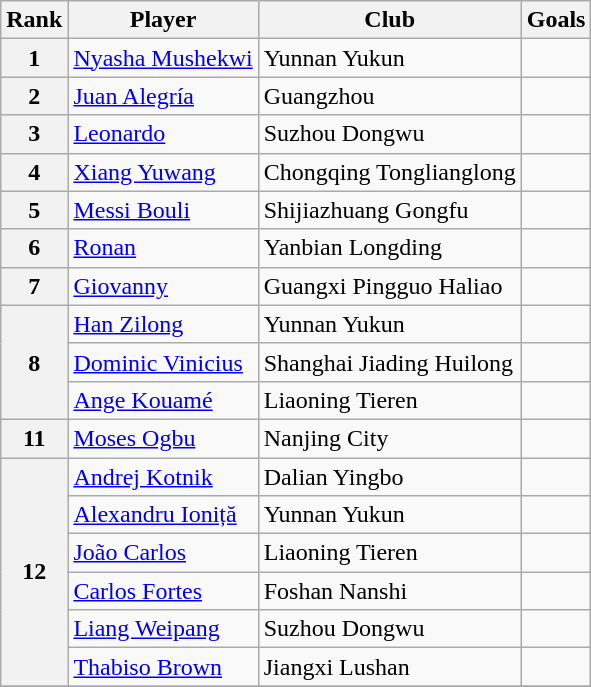<table class="wikitable">
<tr>
<th>Rank</th>
<th>Player</th>
<th>Club</th>
<th>Goals</th>
</tr>
<tr>
<th rowspan=1>1</th>
<td> <a href='#'>Nyasha Mushekwi</a></td>
<td>Yunnan Yukun</td>
<td></td>
</tr>
<tr>
<th rowspan=1>2</th>
<td> <a href='#'>Juan Alegría</a></td>
<td>Guangzhou</td>
<td></td>
</tr>
<tr>
<th rowspan=1>3</th>
<td> <a href='#'>Leonardo</a></td>
<td>Suzhou Dongwu</td>
<td></td>
</tr>
<tr>
<th rowspan=1>4</th>
<td> <a href='#'>Xiang Yuwang</a></td>
<td>Chongqing Tonglianglong</td>
<td></td>
</tr>
<tr>
<th rowspan=1>5</th>
<td> <a href='#'>Messi Bouli</a></td>
<td>Shijiazhuang Gongfu</td>
<td></td>
</tr>
<tr>
<th rowspan=1>6</th>
<td> <a href='#'>Ronan</a></td>
<td>Yanbian Longding</td>
<td></td>
</tr>
<tr>
<th rowspan=1>7</th>
<td> <a href='#'>Giovanny</a></td>
<td>Guangxi Pingguo Haliao</td>
<td></td>
</tr>
<tr>
<th rowspan=3>8</th>
<td> <a href='#'>Han Zilong</a></td>
<td>Yunnan Yukun</td>
<td></td>
</tr>
<tr>
<td> <a href='#'>Dominic Vinicius</a></td>
<td>Shanghai Jiading Huilong</td>
<td></td>
</tr>
<tr>
<td> <a href='#'>Ange Kouamé</a></td>
<td>Liaoning Tieren</td>
<td></td>
</tr>
<tr>
<th rowspan=1>11</th>
<td> <a href='#'>Moses Ogbu</a></td>
<td>Nanjing City</td>
<td></td>
</tr>
<tr>
<th rowspan=6>12</th>
<td> <a href='#'>Andrej Kotnik</a></td>
<td>Dalian Yingbo</td>
<td></td>
</tr>
<tr>
<td> <a href='#'>Alexandru Ioniță</a></td>
<td>Yunnan Yukun</td>
<td></td>
</tr>
<tr>
<td> <a href='#'>João Carlos</a></td>
<td>Liaoning Tieren</td>
<td></td>
</tr>
<tr>
<td> <a href='#'>Carlos Fortes</a></td>
<td>Foshan Nanshi</td>
<td></td>
</tr>
<tr>
<td> <a href='#'>Liang Weipang</a></td>
<td>Suzhou Dongwu</td>
<td></td>
</tr>
<tr>
<td> <a href='#'>Thabiso Brown</a></td>
<td>Jiangxi Lushan</td>
<td></td>
</tr>
<tr>
</tr>
</table>
